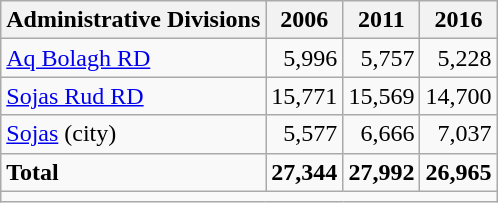<table class="wikitable">
<tr>
<th>Administrative Divisions</th>
<th>2006</th>
<th>2011</th>
<th>2016</th>
</tr>
<tr>
<td><a href='#'>Aq Bolagh RD</a></td>
<td style="text-align: right;">5,996</td>
<td style="text-align: right;">5,757</td>
<td style="text-align: right;">5,228</td>
</tr>
<tr>
<td><a href='#'>Sojas Rud RD</a></td>
<td style="text-align: right;">15,771</td>
<td style="text-align: right;">15,569</td>
<td style="text-align: right;">14,700</td>
</tr>
<tr>
<td><a href='#'>Sojas</a> (city)</td>
<td style="text-align: right;">5,577</td>
<td style="text-align: right;">6,666</td>
<td style="text-align: right;">7,037</td>
</tr>
<tr>
<td><strong>Total</strong></td>
<td style="text-align: right;"><strong>27,344</strong></td>
<td style="text-align: right;"><strong>27,992</strong></td>
<td style="text-align: right;"><strong>26,965</strong></td>
</tr>
<tr>
<td colspan=4></td>
</tr>
</table>
